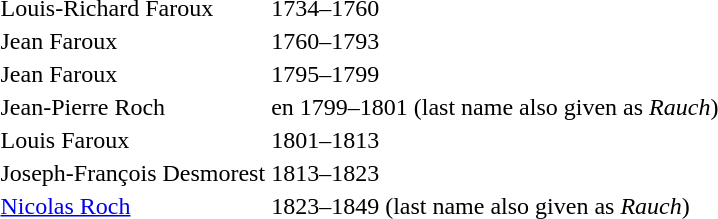<table>
<tr>
<td>Louis-Richard Faroux</td>
<td>1734–1760</td>
</tr>
<tr>
<td>Jean Faroux</td>
<td>1760–1793</td>
</tr>
<tr>
<td>Jean Faroux</td>
<td>1795–1799</td>
</tr>
<tr>
<td>Jean-Pierre Roch</td>
<td>en 1799–1801 (last name also given as <em>Rauch</em>)</td>
</tr>
<tr>
<td>Louis Faroux</td>
<td>1801–1813</td>
</tr>
<tr>
<td>Joseph-François Desmorest</td>
<td>1813–1823</td>
</tr>
<tr>
<td><a href='#'>Nicolas Roch</a></td>
<td>1823–1849 (last name also given as <em>Rauch</em>)</td>
</tr>
</table>
